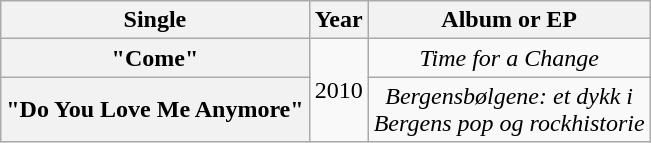<table class="wikitable plainrowheaders" style="text-align:center;">
<tr>
<th scope="col">Single</th>
<th scope="col">Year</th>
<th scope="col">Album or EP</th>
</tr>
<tr>
<th scope="row">"Come"</th>
<td rowspan="2">2010</td>
<td><em>Time for a Change</em></td>
</tr>
<tr>
<th scope="row">"Do You Love Me Anymore"</th>
<td><em>Bergensbølgene: et dykk i<br>Bergens pop og rockhistorie</em></td>
</tr>
</table>
